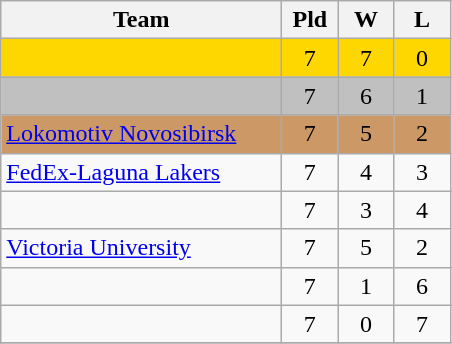<table class="wikitable" style="text-align:center;">
<tr>
<th width=180>Team</th>
<th width=30>Pld</th>
<th width=30>W</th>
<th width=30>L</th>
</tr>
<tr bgcolor=gold>
<td align="left"></td>
<td>7</td>
<td>7</td>
<td>0</td>
</tr>
<tr bgcolor=silver>
<td align="left"></td>
<td>7</td>
<td>6</td>
<td>1</td>
</tr>
<tr bgcolor="#cc9966">
<td align="left"> <a href='#'>Lokomotiv Novosibirsk</a></td>
<td>7</td>
<td>5</td>
<td>2</td>
</tr>
<tr>
<td align="left"> <a href='#'>FedEx-Laguna Lakers</a></td>
<td>7</td>
<td>4</td>
<td>3</td>
</tr>
<tr>
<td align="left"></td>
<td>7</td>
<td>3</td>
<td>4</td>
</tr>
<tr>
<td align="left"> <a href='#'>Victoria University</a></td>
<td>7</td>
<td>5</td>
<td>2</td>
</tr>
<tr>
<td align="left"></td>
<td>7</td>
<td>1</td>
<td>6</td>
</tr>
<tr>
<td align="left"></td>
<td>7</td>
<td>0</td>
<td>7</td>
</tr>
<tr>
</tr>
</table>
